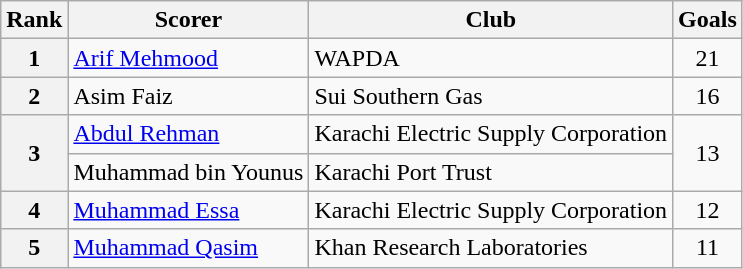<table class="wikitable">
<tr>
<th>Rank</th>
<th>Scorer</th>
<th>Club</th>
<th>Goals</th>
</tr>
<tr>
<th>1</th>
<td align="left"> <a href='#'>Arif Mehmood</a></td>
<td align="left">WAPDA</td>
<td align=center>21</td>
</tr>
<tr>
<th>2</th>
<td align="left"> Asim Faiz</td>
<td align="left">Sui Southern Gas</td>
<td align=center>16</td>
</tr>
<tr>
<th rowspan="2">3</th>
<td align="left"> <a href='#'>Abdul Rehman</a></td>
<td align="left">Karachi Electric Supply Corporation</td>
<td rowspan="2" align=center>13</td>
</tr>
<tr>
<td align="left"> Muhammad bin Younus</td>
<td align="left">Karachi Port Trust</td>
</tr>
<tr>
<th>4</th>
<td align="left"> <a href='#'>Muhammad Essa</a></td>
<td align="left">Karachi Electric Supply Corporation</td>
<td align=center>12</td>
</tr>
<tr>
<th>5</th>
<td align="left"> <a href='#'>Muhammad Qasim</a></td>
<td align="left">Khan Research Laboratories</td>
<td align=center>11</td>
</tr>
</table>
